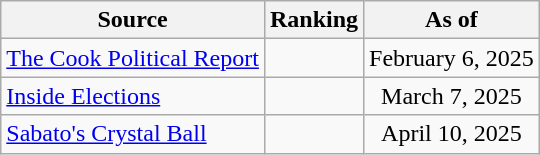<table class="wikitable" style="text-align:center">
<tr>
<th>Source</th>
<th>Ranking</th>
<th>As of</th>
</tr>
<tr>
<td align=left><a href='#'>The Cook Political Report</a></td>
<td></td>
<td>February 6, 2025</td>
</tr>
<tr>
<td align=left><a href='#'>Inside Elections</a></td>
<td></td>
<td>March 7, 2025</td>
</tr>
<tr>
<td align=left><a href='#'>Sabato's Crystal Ball</a></td>
<td></td>
<td>April 10, 2025</td>
</tr>
</table>
